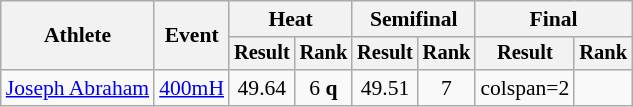<table class="wikitable" style="font-size:90%">
<tr>
<th rowspan="2">Athlete</th>
<th rowspan="2">Event</th>
<th colspan="2">Heat</th>
<th colspan="2">Semifinal</th>
<th colspan="2">Final</th>
</tr>
<tr style="font-size:95%">
<th>Result</th>
<th>Rank</th>
<th>Result</th>
<th>Rank</th>
<th>Result</th>
<th>Rank</th>
</tr>
<tr align="center">
<td style=text-align:left><a href='#'>Joseph Abraham</a></td>
<td style=text-align:left><a href='#'>400mH</a></td>
<td>49.64</td>
<td>6 <strong>q</strong></td>
<td>49.51 </td>
<td>7</td>
<td>colspan=2 </td>
</tr>
</table>
